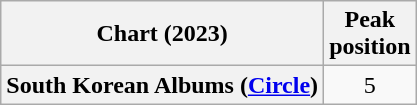<table class="wikitable sortable plainrowheaders" style="text-align:center">
<tr>
<th scope="col">Chart (2023)</th>
<th scope="col">Peak<br>position</th>
</tr>
<tr>
<th scope="row">South Korean Albums (<a href='#'>Circle</a>)</th>
<td>5</td>
</tr>
</table>
